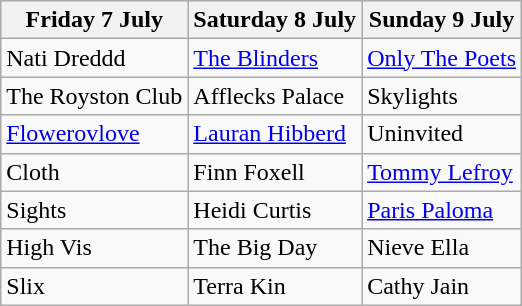<table class="wikitable">
<tr>
<th>Friday 7 July</th>
<th>Saturday 8 July</th>
<th>Sunday 9 July</th>
</tr>
<tr>
<td>Nati Dreddd</td>
<td><a href='#'>The Blinders</a></td>
<td><a href='#'>Only The Poets</a></td>
</tr>
<tr>
<td>The Royston Club</td>
<td>Afflecks Palace</td>
<td>Skylights</td>
</tr>
<tr>
<td><a href='#'>Flowerovlove</a></td>
<td><a href='#'>Lauran Hibberd</a></td>
<td>Uninvited</td>
</tr>
<tr>
<td>Cloth</td>
<td>Finn Foxell</td>
<td><a href='#'>Tommy Lefroy</a></td>
</tr>
<tr>
<td>Sights</td>
<td>Heidi Curtis</td>
<td><a href='#'>Paris Paloma</a></td>
</tr>
<tr>
<td>High Vis</td>
<td>The Big Day</td>
<td>Nieve Ella</td>
</tr>
<tr>
<td>Slix</td>
<td>Terra Kin</td>
<td>Cathy Jain</td>
</tr>
</table>
